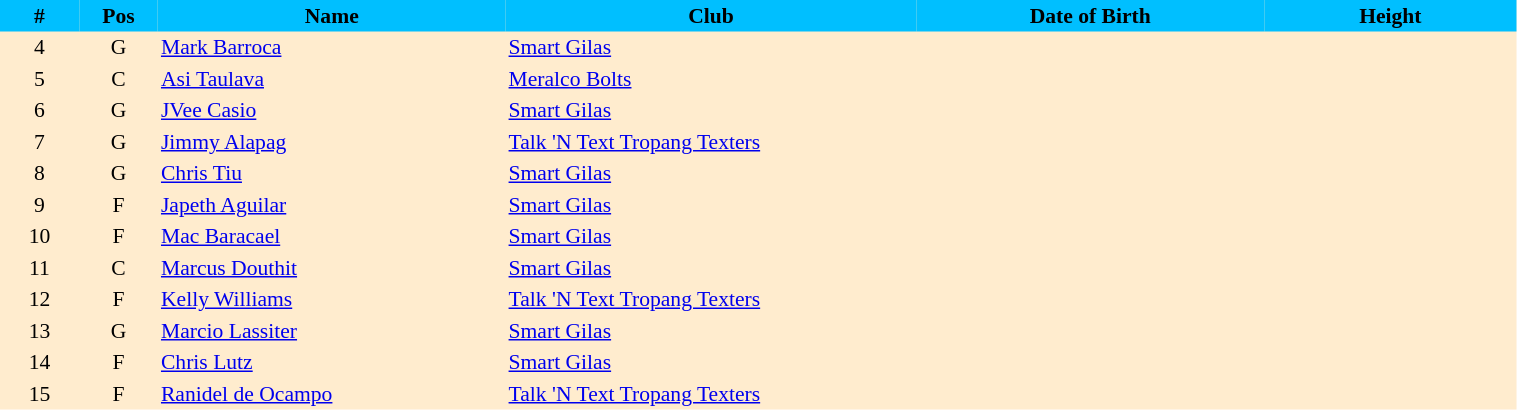<table border=0 cellpadding=2 cellspacing=0  |- bgcolor=#FFECCE style="text-align:center; font-size:90%;" width=80%>
<tr bgcolor=#00BFFF>
<th width=5%>#</th>
<th width=5%>Pos</th>
<th width=22%>Name</th>
<th width=26%>Club</th>
<th width=22%>Date of Birth</th>
<th width=16%>Height</th>
</tr>
<tr>
<td>4</td>
<td>G</td>
<td align=left><a href='#'>Mark Barroca</a></td>
<td align=left> <a href='#'>Smart Gilas</a></td>
<td align=left></td>
<td></td>
</tr>
<tr>
<td>5</td>
<td>C</td>
<td align=left><a href='#'>Asi Taulava</a></td>
<td align=left> <a href='#'>Meralco Bolts</a></td>
<td align=left></td>
<td></td>
</tr>
<tr>
<td>6</td>
<td>G</td>
<td align=left><a href='#'>JVee Casio</a></td>
<td align=left> <a href='#'>Smart Gilas</a></td>
<td align=left></td>
<td></td>
</tr>
<tr>
<td>7</td>
<td>G</td>
<td align=left><a href='#'>Jimmy Alapag</a></td>
<td align=left> <a href='#'>Talk 'N Text Tropang Texters</a></td>
<td align=left></td>
<td></td>
</tr>
<tr>
<td>8</td>
<td>G</td>
<td align=left><a href='#'>Chris Tiu</a></td>
<td align=left> <a href='#'>Smart Gilas</a></td>
<td align=left></td>
<td></td>
</tr>
<tr>
<td>9</td>
<td>F</td>
<td align=left><a href='#'>Japeth Aguilar</a></td>
<td align=left> <a href='#'>Smart Gilas</a></td>
<td align=left></td>
<td></td>
</tr>
<tr>
<td>10</td>
<td>F</td>
<td align=left><a href='#'>Mac Baracael</a></td>
<td align=left> <a href='#'>Smart Gilas</a></td>
<td align=left></td>
<td></td>
</tr>
<tr>
<td>11</td>
<td>C</td>
<td align=left><a href='#'>Marcus Douthit</a></td>
<td align=left> <a href='#'>Smart Gilas</a></td>
<td align=left></td>
<td></td>
</tr>
<tr>
<td>12</td>
<td>F</td>
<td align=left><a href='#'>Kelly Williams</a></td>
<td align=left> <a href='#'>Talk 'N Text Tropang Texters</a></td>
<td align=left></td>
<td></td>
</tr>
<tr>
<td>13</td>
<td>G</td>
<td align=left><a href='#'>Marcio Lassiter</a></td>
<td align=left> <a href='#'>Smart Gilas</a></td>
<td align=left></td>
<td></td>
</tr>
<tr>
<td>14</td>
<td>F</td>
<td align=left><a href='#'>Chris Lutz</a></td>
<td align=left> <a href='#'>Smart Gilas</a></td>
<td align=left></td>
<td></td>
</tr>
<tr>
<td>15</td>
<td>F</td>
<td align=left><a href='#'>Ranidel de Ocampo</a></td>
<td align=left> <a href='#'>Talk 'N Text Tropang Texters</a></td>
<td align=left></td>
<td></td>
</tr>
</table>
